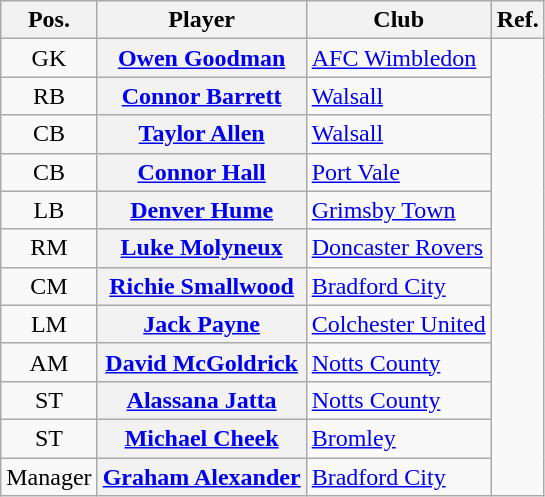<table class="wikitable plainrowheaders" style="text-align: left">
<tr>
<th scope="col">Pos.</th>
<th scope="col">Player</th>
<th scope="col">Club</th>
<th>Ref.</th>
</tr>
<tr>
<td style="text-align:center">GK</td>
<th scope="row"> <a href='#'>Owen Goodman</a></th>
<td><a href='#'>AFC Wimbledon</a></td>
<td rowspan="12"></td>
</tr>
<tr>
<td style="text-align:center">RB</td>
<th scope="row"> <a href='#'>Connor Barrett</a></th>
<td><a href='#'>Walsall</a></td>
</tr>
<tr>
<td style="text-align:center">CB</td>
<th scope="row"> <a href='#'>Taylor Allen</a></th>
<td><a href='#'>Walsall</a></td>
</tr>
<tr>
<td style="text-align:center">CB</td>
<th scope="row"> <a href='#'>Connor Hall</a></th>
<td><a href='#'>Port Vale</a></td>
</tr>
<tr>
<td style="text-align:center">LB</td>
<th scope="row"> <a href='#'>Denver Hume</a></th>
<td><a href='#'>Grimsby Town</a></td>
</tr>
<tr>
<td style="text-align:center">RM</td>
<th scope="row"> <a href='#'>Luke Molyneux</a></th>
<td><a href='#'>Doncaster Rovers</a></td>
</tr>
<tr>
<td style="text-align:center">CM</td>
<th scope="row"> <a href='#'>Richie Smallwood</a></th>
<td><a href='#'>Bradford City</a></td>
</tr>
<tr>
<td style="text-align:center">LM</td>
<th scope="row"> <a href='#'>Jack Payne</a></th>
<td><a href='#'>Colchester United</a></td>
</tr>
<tr>
<td style="text-align:center">AM</td>
<th scope="row"> <a href='#'>David McGoldrick</a></th>
<td><a href='#'>Notts County</a></td>
</tr>
<tr>
<td style="text-align:center">ST</td>
<th scope="row"> <a href='#'>Alassana Jatta</a></th>
<td><a href='#'>Notts County</a></td>
</tr>
<tr>
<td style="text-align:center">ST</td>
<th scope="row"> <a href='#'>Michael Cheek</a></th>
<td><a href='#'>Bromley</a></td>
</tr>
<tr>
<td style="text-align:center">Manager</td>
<th scope="row"> <a href='#'>Graham Alexander</a></th>
<td><a href='#'>Bradford City</a></td>
</tr>
</table>
